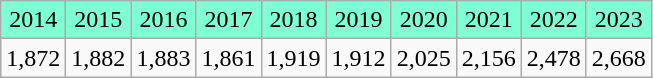<table class="wikitable" border="1">
<tr align="center" style="background:#7FFFD4;">
<td>2014</td>
<td>2015</td>
<td>2016</td>
<td>2017</td>
<td>2018</td>
<td>2019</td>
<td>2020</td>
<td>2021</td>
<td>2022</td>
<td>2023</td>
</tr>
<tr>
<td>1,872</td>
<td>1,882</td>
<td>1,883</td>
<td>1,861</td>
<td>1,919</td>
<td>1,912</td>
<td>2,025</td>
<td>2,156</td>
<td>2,478</td>
<td>2,668</td>
</tr>
</table>
